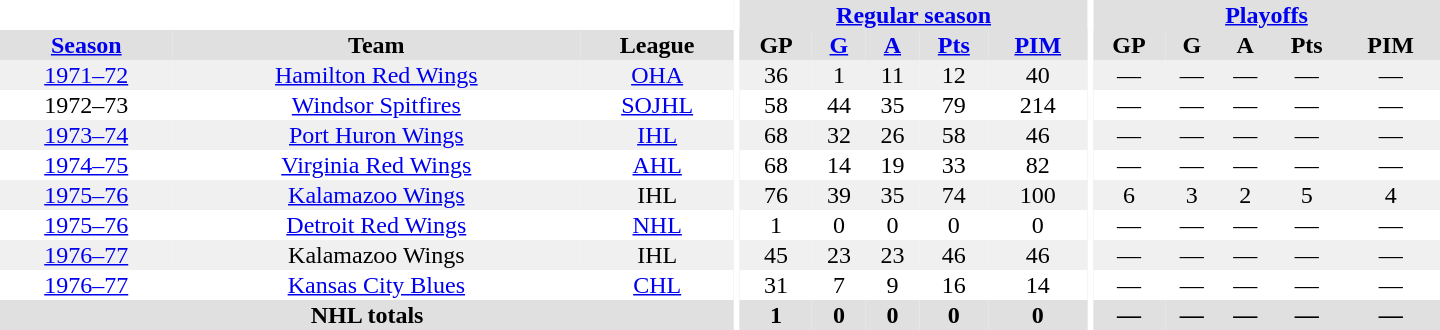<table border="0" cellpadding="1" cellspacing="0" style="text-align:center; width:60em">
<tr bgcolor="#e0e0e0">
<th colspan="3" bgcolor="#ffffff"></th>
<th rowspan="100" bgcolor="#ffffff"></th>
<th colspan="5"><a href='#'>Regular season</a></th>
<th rowspan="100" bgcolor="#ffffff"></th>
<th colspan="5"><a href='#'>Playoffs</a></th>
</tr>
<tr bgcolor="#e0e0e0">
<th><a href='#'>Season</a></th>
<th>Team</th>
<th>League</th>
<th>GP</th>
<th><a href='#'>G</a></th>
<th><a href='#'>A</a></th>
<th><a href='#'>Pts</a></th>
<th><a href='#'>PIM</a></th>
<th>GP</th>
<th>G</th>
<th>A</th>
<th>Pts</th>
<th>PIM</th>
</tr>
<tr bgcolor="#f0f0f0">
<td><a href='#'>1971–72</a></td>
<td><a href='#'>Hamilton Red Wings</a></td>
<td><a href='#'>OHA</a></td>
<td>36</td>
<td>1</td>
<td>11</td>
<td>12</td>
<td>40</td>
<td>—</td>
<td>—</td>
<td>—</td>
<td>—</td>
<td>—</td>
</tr>
<tr>
<td>1972–73</td>
<td><a href='#'>Windsor Spitfires</a></td>
<td><a href='#'>SOJHL</a></td>
<td>58</td>
<td>44</td>
<td>35</td>
<td>79</td>
<td>214</td>
<td>—</td>
<td>—</td>
<td>—</td>
<td>—</td>
<td>—</td>
</tr>
<tr bgcolor="#f0f0f0">
<td><a href='#'>1973–74</a></td>
<td><a href='#'>Port Huron Wings</a></td>
<td><a href='#'>IHL</a></td>
<td>68</td>
<td>32</td>
<td>26</td>
<td>58</td>
<td>46</td>
<td>—</td>
<td>—</td>
<td>—</td>
<td>—</td>
<td>—</td>
</tr>
<tr>
<td><a href='#'>1974–75</a></td>
<td><a href='#'>Virginia Red Wings</a></td>
<td><a href='#'>AHL</a></td>
<td>68</td>
<td>14</td>
<td>19</td>
<td>33</td>
<td>82</td>
<td>—</td>
<td>—</td>
<td>—</td>
<td>—</td>
<td>—</td>
</tr>
<tr bgcolor="#f0f0f0">
<td><a href='#'>1975–76</a></td>
<td><a href='#'>Kalamazoo Wings</a></td>
<td>IHL</td>
<td>76</td>
<td>39</td>
<td>35</td>
<td>74</td>
<td>100</td>
<td>6</td>
<td>3</td>
<td>2</td>
<td>5</td>
<td>4</td>
</tr>
<tr>
<td><a href='#'>1975–76</a></td>
<td><a href='#'>Detroit Red Wings</a></td>
<td><a href='#'>NHL</a></td>
<td>1</td>
<td>0</td>
<td>0</td>
<td>0</td>
<td>0</td>
<td>—</td>
<td>—</td>
<td>—</td>
<td>—</td>
<td>—</td>
</tr>
<tr bgcolor="#f0f0f0">
<td><a href='#'>1976–77</a></td>
<td>Kalamazoo Wings</td>
<td>IHL</td>
<td>45</td>
<td>23</td>
<td>23</td>
<td>46</td>
<td>46</td>
<td>—</td>
<td>—</td>
<td>—</td>
<td>—</td>
<td>—</td>
</tr>
<tr>
<td><a href='#'>1976–77</a></td>
<td><a href='#'>Kansas City Blues</a></td>
<td><a href='#'>CHL</a></td>
<td>31</td>
<td>7</td>
<td>9</td>
<td>16</td>
<td>14</td>
<td>—</td>
<td>—</td>
<td>—</td>
<td>—</td>
<td>—</td>
</tr>
<tr bgcolor="#e0e0e0">
<th colspan="3">NHL totals</th>
<th>1</th>
<th>0</th>
<th>0</th>
<th>0</th>
<th>0</th>
<th>—</th>
<th>—</th>
<th>—</th>
<th>—</th>
<th>—</th>
</tr>
</table>
